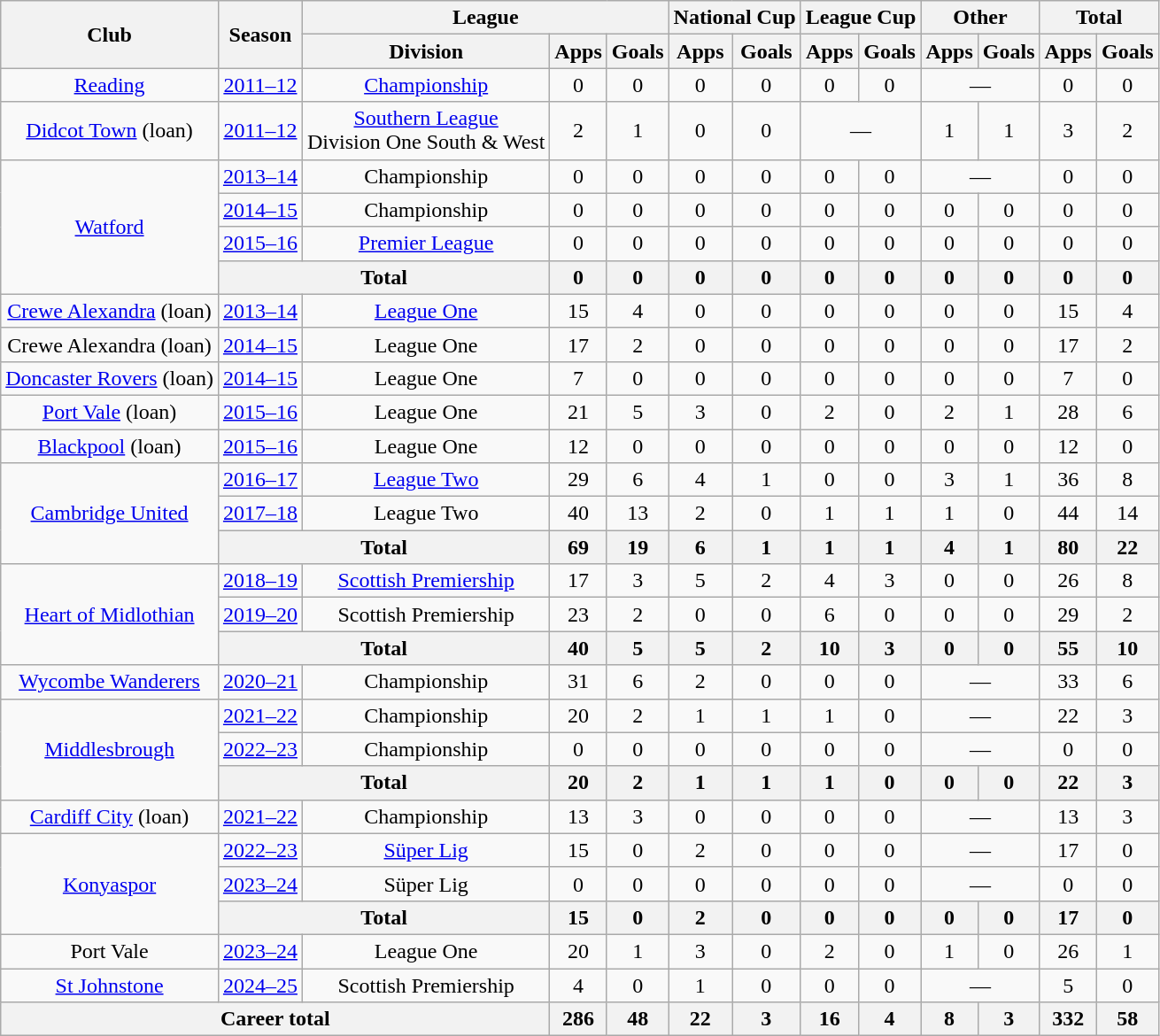<table class="wikitable" style="text-align: center;">
<tr>
<th rowspan=2>Club</th>
<th rowspan=2>Season</th>
<th colspan=3>League</th>
<th colspan=2>National Cup</th>
<th colspan=2>League Cup</th>
<th colspan=2>Other</th>
<th colspan=2>Total</th>
</tr>
<tr>
<th>Division</th>
<th>Apps</th>
<th>Goals</th>
<th>Apps</th>
<th>Goals</th>
<th>Apps</th>
<th>Goals</th>
<th>Apps</th>
<th>Goals</th>
<th>Apps</th>
<th>Goals</th>
</tr>
<tr>
<td><a href='#'>Reading</a></td>
<td><a href='#'>2011–12</a></td>
<td><a href='#'>Championship</a></td>
<td>0</td>
<td>0</td>
<td>0</td>
<td>0</td>
<td>0</td>
<td>0</td>
<td colspan=2>—</td>
<td>0</td>
<td>0</td>
</tr>
<tr>
<td><a href='#'>Didcot Town</a> (loan)</td>
<td><a href='#'>2011–12</a></td>
<td><a href='#'>Southern League</a><br>Division One South & West</td>
<td>2</td>
<td>1</td>
<td>0</td>
<td>0</td>
<td colspan=2>—</td>
<td>1</td>
<td>1</td>
<td>3</td>
<td>2</td>
</tr>
<tr>
<td rowspan=4><a href='#'>Watford</a></td>
<td><a href='#'>2013–14</a></td>
<td>Championship</td>
<td>0</td>
<td>0</td>
<td>0</td>
<td>0</td>
<td>0</td>
<td>0</td>
<td colspan=2>—</td>
<td>0</td>
<td>0</td>
</tr>
<tr>
<td><a href='#'>2014–15</a></td>
<td>Championship</td>
<td>0</td>
<td>0</td>
<td>0</td>
<td>0</td>
<td>0</td>
<td>0</td>
<td>0</td>
<td>0</td>
<td>0</td>
<td>0</td>
</tr>
<tr>
<td><a href='#'>2015–16</a></td>
<td><a href='#'>Premier League</a></td>
<td>0</td>
<td>0</td>
<td>0</td>
<td>0</td>
<td>0</td>
<td>0</td>
<td>0</td>
<td>0</td>
<td>0</td>
<td>0</td>
</tr>
<tr>
<th colspan=2>Total</th>
<th>0</th>
<th>0</th>
<th>0</th>
<th>0</th>
<th>0</th>
<th>0</th>
<th>0</th>
<th>0</th>
<th>0</th>
<th>0</th>
</tr>
<tr>
<td><a href='#'>Crewe Alexandra</a> (loan)</td>
<td><a href='#'>2013–14</a></td>
<td><a href='#'>League One</a></td>
<td>15</td>
<td>4</td>
<td>0</td>
<td>0</td>
<td>0</td>
<td>0</td>
<td>0</td>
<td>0</td>
<td>15</td>
<td>4</td>
</tr>
<tr>
<td>Crewe Alexandra (loan)</td>
<td><a href='#'>2014–15</a></td>
<td>League One</td>
<td>17</td>
<td>2</td>
<td>0</td>
<td>0</td>
<td>0</td>
<td>0</td>
<td>0</td>
<td>0</td>
<td>17</td>
<td>2</td>
</tr>
<tr>
<td><a href='#'>Doncaster Rovers</a> (loan)</td>
<td><a href='#'>2014–15</a></td>
<td>League One</td>
<td>7</td>
<td>0</td>
<td>0</td>
<td>0</td>
<td>0</td>
<td>0</td>
<td>0</td>
<td>0</td>
<td>7</td>
<td>0</td>
</tr>
<tr>
<td><a href='#'>Port Vale</a> (loan)</td>
<td><a href='#'>2015–16</a></td>
<td>League One</td>
<td>21</td>
<td>5</td>
<td>3</td>
<td>0</td>
<td>2</td>
<td>0</td>
<td>2</td>
<td>1</td>
<td>28</td>
<td>6</td>
</tr>
<tr>
<td><a href='#'>Blackpool</a> (loan)</td>
<td><a href='#'>2015–16</a></td>
<td>League One</td>
<td>12</td>
<td>0</td>
<td>0</td>
<td>0</td>
<td>0</td>
<td>0</td>
<td>0</td>
<td>0</td>
<td>12</td>
<td>0</td>
</tr>
<tr>
<td rowspan=3><a href='#'>Cambridge United</a></td>
<td><a href='#'>2016–17</a></td>
<td><a href='#'>League Two</a></td>
<td>29</td>
<td>6</td>
<td>4</td>
<td>1</td>
<td>0</td>
<td>0</td>
<td>3</td>
<td>1</td>
<td>36</td>
<td>8</td>
</tr>
<tr>
<td><a href='#'>2017–18</a></td>
<td>League Two</td>
<td>40</td>
<td>13</td>
<td>2</td>
<td>0</td>
<td>1</td>
<td>1</td>
<td>1</td>
<td>0</td>
<td>44</td>
<td>14</td>
</tr>
<tr>
<th colspan=2>Total</th>
<th>69</th>
<th>19</th>
<th>6</th>
<th>1</th>
<th>1</th>
<th>1</th>
<th>4</th>
<th>1</th>
<th>80</th>
<th>22</th>
</tr>
<tr>
<td rowspan="3"><a href='#'>Heart of Midlothian</a></td>
<td><a href='#'>2018–19</a></td>
<td><a href='#'>Scottish Premiership</a></td>
<td>17</td>
<td>3</td>
<td>5</td>
<td>2</td>
<td>4</td>
<td>3</td>
<td>0</td>
<td>0</td>
<td>26</td>
<td>8</td>
</tr>
<tr>
<td><a href='#'>2019–20</a></td>
<td>Scottish Premiership</td>
<td>23</td>
<td>2</td>
<td>0</td>
<td>0</td>
<td>6</td>
<td>0</td>
<td>0</td>
<td>0</td>
<td>29</td>
<td>2</td>
</tr>
<tr>
<th colspan="2">Total</th>
<th>40</th>
<th>5</th>
<th>5</th>
<th>2</th>
<th>10</th>
<th>3</th>
<th>0</th>
<th>0</th>
<th>55</th>
<th>10</th>
</tr>
<tr>
<td><a href='#'>Wycombe Wanderers</a></td>
<td><a href='#'>2020–21</a></td>
<td>Championship</td>
<td>31</td>
<td>6</td>
<td>2</td>
<td>0</td>
<td>0</td>
<td>0</td>
<td colspan=2>—</td>
<td>33</td>
<td>6</td>
</tr>
<tr>
<td rowspan="3"><a href='#'>Middlesbrough</a></td>
<td><a href='#'>2021–22</a></td>
<td>Championship</td>
<td>20</td>
<td>2</td>
<td>1</td>
<td>1</td>
<td>1</td>
<td>0</td>
<td colspan=2>—</td>
<td>22</td>
<td>3</td>
</tr>
<tr>
<td><a href='#'>2022–23</a></td>
<td>Championship</td>
<td>0</td>
<td>0</td>
<td>0</td>
<td>0</td>
<td>0</td>
<td>0</td>
<td colspan=2>—</td>
<td>0</td>
<td>0</td>
</tr>
<tr>
<th colspan="2">Total</th>
<th>20</th>
<th>2</th>
<th>1</th>
<th>1</th>
<th>1</th>
<th>0</th>
<th>0</th>
<th>0</th>
<th>22</th>
<th>3</th>
</tr>
<tr>
<td><a href='#'>Cardiff City</a> (loan)</td>
<td><a href='#'>2021–22</a></td>
<td>Championship</td>
<td>13</td>
<td>3</td>
<td>0</td>
<td>0</td>
<td>0</td>
<td>0</td>
<td colspan=2>—</td>
<td>13</td>
<td>3</td>
</tr>
<tr>
<td rowspan=3><a href='#'>Konyaspor</a></td>
<td><a href='#'>2022–23</a></td>
<td><a href='#'>Süper Lig</a></td>
<td>15</td>
<td>0</td>
<td>2</td>
<td>0</td>
<td>0</td>
<td>0</td>
<td colspan=2>—</td>
<td>17</td>
<td>0</td>
</tr>
<tr>
<td><a href='#'>2023–24</a></td>
<td>Süper Lig</td>
<td>0</td>
<td>0</td>
<td>0</td>
<td>0</td>
<td>0</td>
<td>0</td>
<td colspan=2>—</td>
<td>0</td>
<td>0</td>
</tr>
<tr>
<th colspan="2">Total</th>
<th>15</th>
<th>0</th>
<th>2</th>
<th>0</th>
<th>0</th>
<th>0</th>
<th>0</th>
<th>0</th>
<th>17</th>
<th>0</th>
</tr>
<tr>
<td>Port Vale</td>
<td><a href='#'>2023–24</a></td>
<td>League One</td>
<td>20</td>
<td>1</td>
<td>3</td>
<td>0</td>
<td>2</td>
<td>0</td>
<td>1</td>
<td>0</td>
<td>26</td>
<td>1</td>
</tr>
<tr>
<td><a href='#'>St Johnstone</a></td>
<td><a href='#'>2024–25</a></td>
<td>Scottish Premiership</td>
<td>4</td>
<td>0</td>
<td>1</td>
<td>0</td>
<td>0</td>
<td>0</td>
<td colspan=2>—</td>
<td>5</td>
<td>0</td>
</tr>
<tr>
<th colspan=3>Career total</th>
<th>286</th>
<th>48</th>
<th>22</th>
<th>3</th>
<th>16</th>
<th>4</th>
<th>8</th>
<th>3</th>
<th>332</th>
<th>58</th>
</tr>
</table>
